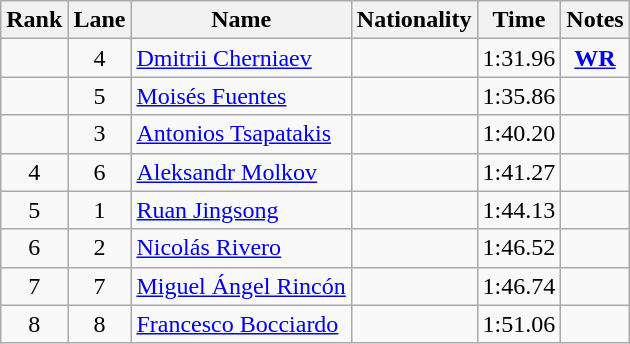<table class="wikitable sortable" style="text-align:center">
<tr>
<th>Rank</th>
<th>Lane</th>
<th>Name</th>
<th>Nationality</th>
<th>Time</th>
<th>Notes</th>
</tr>
<tr>
<td></td>
<td>4</td>
<td align=left><a href='#'>Dmitrii Cherniaev</a></td>
<td align=left></td>
<td>1:31.96</td>
<td><strong><a href='#'>WR</a></strong></td>
</tr>
<tr>
<td></td>
<td>5</td>
<td align=left><a href='#'>Moisés Fuentes</a></td>
<td align=left></td>
<td>1:35.86</td>
<td></td>
</tr>
<tr>
<td></td>
<td>3</td>
<td align=left><a href='#'>Antonios Tsapatakis</a></td>
<td align=left></td>
<td>1:40.20</td>
<td></td>
</tr>
<tr>
<td>4</td>
<td>6</td>
<td align=left><a href='#'>Aleksandr Molkov</a></td>
<td align=left></td>
<td>1:41.27</td>
<td></td>
</tr>
<tr>
<td>5</td>
<td>1</td>
<td align=left><a href='#'>Ruan Jingsong</a></td>
<td align=left></td>
<td>1:44.13</td>
<td></td>
</tr>
<tr>
<td>6</td>
<td>2</td>
<td align=left><a href='#'>Nicolás Rivero</a></td>
<td align=left></td>
<td>1:46.52</td>
<td></td>
</tr>
<tr>
<td>7</td>
<td>7</td>
<td align=left><a href='#'>Miguel Ángel Rincón</a></td>
<td align=left></td>
<td>1:46.74</td>
<td></td>
</tr>
<tr>
<td>8</td>
<td>8</td>
<td align=left><a href='#'>Francesco Bocciardo</a></td>
<td align=left></td>
<td>1:51.06</td>
<td></td>
</tr>
</table>
